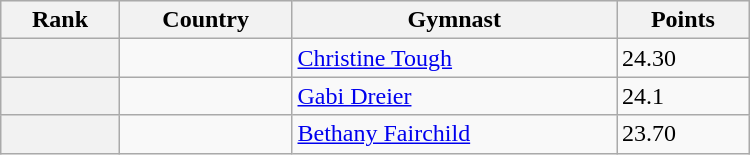<table class="wikitable" width=500>
<tr bgcolor="#efefef">
<th>Rank</th>
<th>Country</th>
<th>Gymnast</th>
<th>Points</th>
</tr>
<tr>
<th></th>
<td></td>
<td><a href='#'>Christine Tough</a></td>
<td>24.30</td>
</tr>
<tr>
<th></th>
<td></td>
<td><a href='#'>Gabi Dreier</a></td>
<td>24.1</td>
</tr>
<tr>
<th></th>
<td></td>
<td><a href='#'>Bethany Fairchild</a></td>
<td>23.70</td>
</tr>
</table>
